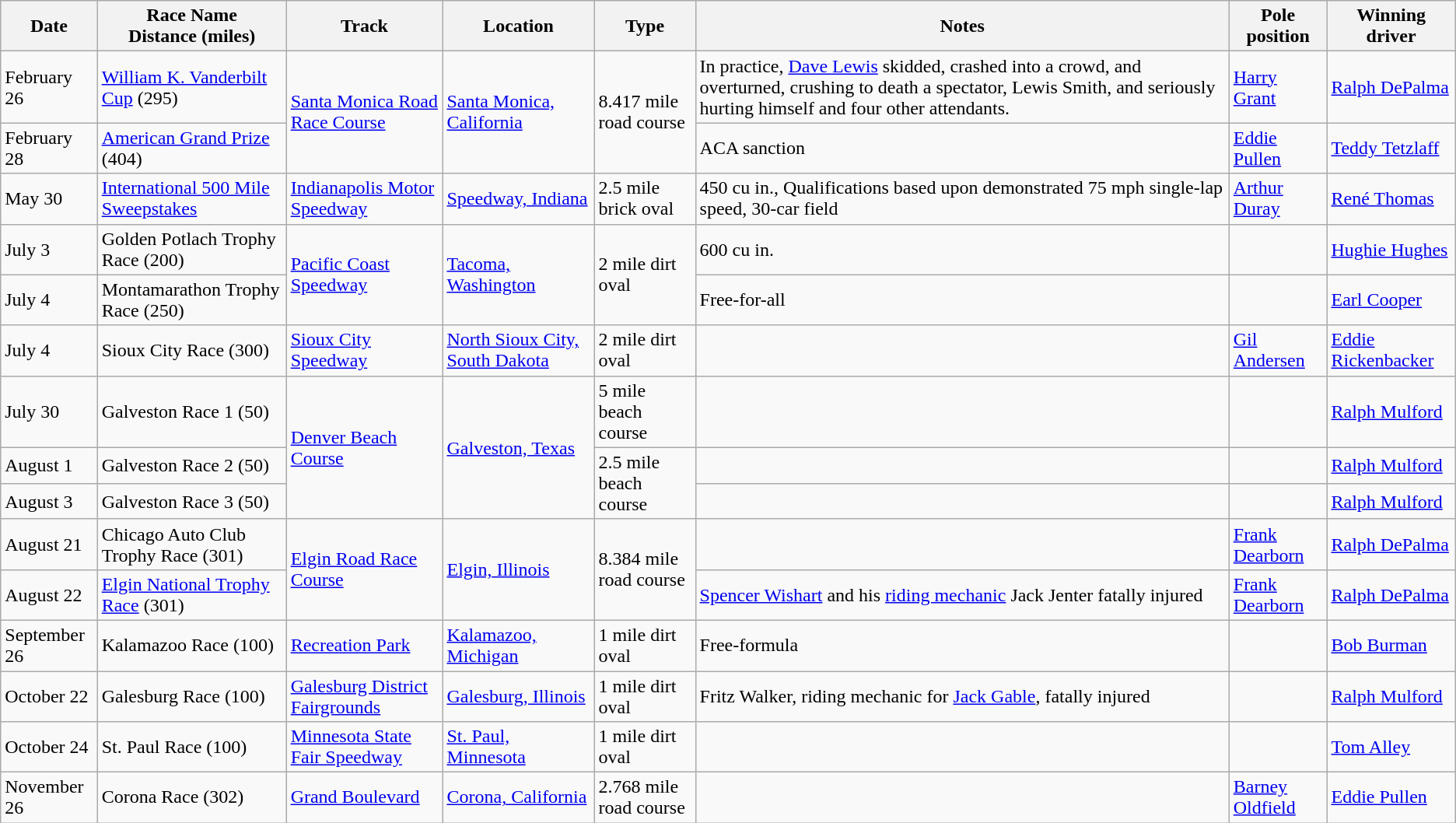<table class="wikitable">
<tr>
<th>Date</th>
<th>Race Name<br>Distance (miles)</th>
<th>Track</th>
<th>Location</th>
<th>Type</th>
<th>Notes</th>
<th>Pole position</th>
<th>Winning driver</th>
</tr>
<tr>
<td>February 26</td>
<td><a href='#'>William K. Vanderbilt Cup</a> (295)</td>
<td rowspan=2><a href='#'>Santa Monica Road Race Course</a></td>
<td rowspan=2><a href='#'>Santa Monica, California</a></td>
<td rowspan=2>8.417 mile road course</td>
<td>In practice, <a href='#'>Dave Lewis</a> skidded, crashed into a crowd, and overturned, crushing to death a spectator, Lewis Smith, and seriously hurting himself and four other attendants.</td>
<td><a href='#'>Harry Grant</a></td>
<td><a href='#'>Ralph DePalma</a></td>
</tr>
<tr>
<td>February 28</td>
<td><a href='#'>American Grand Prize</a> (404)</td>
<td>ACA sanction</td>
<td><a href='#'>Eddie Pullen</a></td>
<td><a href='#'>Teddy Tetzlaff</a></td>
</tr>
<tr>
<td>May 30</td>
<td><a href='#'>International 500 Mile Sweepstakes</a></td>
<td><a href='#'>Indianapolis Motor Speedway</a></td>
<td><a href='#'>Speedway, Indiana</a></td>
<td>2.5 mile brick oval</td>
<td>450 cu in., Qualifications based upon demonstrated 75 mph single-lap speed, 30-car field</td>
<td><a href='#'>Arthur Duray</a></td>
<td><a href='#'>René Thomas</a></td>
</tr>
<tr>
<td>July 3</td>
<td>Golden Potlach Trophy Race (200)</td>
<td rowspan=2><a href='#'>Pacific Coast Speedway</a></td>
<td rowspan=2><a href='#'>Tacoma, Washington</a></td>
<td rowspan=2>2 mile dirt oval</td>
<td>600 cu in.</td>
<td></td>
<td><a href='#'>Hughie Hughes</a></td>
</tr>
<tr>
<td>July 4</td>
<td>Montamarathon Trophy Race (250)</td>
<td>Free-for-all</td>
<td></td>
<td><a href='#'>Earl Cooper</a></td>
</tr>
<tr>
<td>July 4</td>
<td>Sioux City Race (300)</td>
<td><a href='#'>Sioux City Speedway</a></td>
<td><a href='#'>North Sioux City, South Dakota</a></td>
<td>2 mile dirt oval</td>
<td></td>
<td><a href='#'>Gil Andersen</a></td>
<td><a href='#'>Eddie Rickenbacker</a></td>
</tr>
<tr>
<td>July 30</td>
<td>Galveston Race 1 (50)</td>
<td rowspan=3><a href='#'>Denver Beach Course</a></td>
<td rowspan=3><a href='#'>Galveston, Texas</a></td>
<td>5 mile beach course</td>
<td></td>
<td></td>
<td><a href='#'>Ralph Mulford</a></td>
</tr>
<tr>
<td>August 1</td>
<td>Galveston Race 2 (50)</td>
<td rowspan=2>2.5 mile beach course</td>
<td></td>
<td></td>
<td><a href='#'>Ralph Mulford</a></td>
</tr>
<tr>
<td>August 3</td>
<td>Galveston Race 3 (50)</td>
<td></td>
<td></td>
<td><a href='#'>Ralph Mulford</a></td>
</tr>
<tr>
<td>August 21</td>
<td>Chicago Auto Club Trophy Race (301)</td>
<td rowspan=2><a href='#'>Elgin Road Race Course</a></td>
<td rowspan=2><a href='#'>Elgin, Illinois</a></td>
<td rowspan=2>8.384 mile road course</td>
<td></td>
<td><a href='#'>Frank Dearborn</a></td>
<td><a href='#'>Ralph DePalma</a></td>
</tr>
<tr>
<td>August 22</td>
<td><a href='#'>Elgin National Trophy Race</a> (301)</td>
<td><a href='#'>Spencer Wishart</a> and his <a href='#'>riding mechanic</a> Jack Jenter fatally injured</td>
<td><a href='#'>Frank Dearborn</a></td>
<td><a href='#'>Ralph DePalma</a></td>
</tr>
<tr>
<td>September 26</td>
<td>Kalamazoo Race (100)</td>
<td><a href='#'>Recreation Park</a></td>
<td><a href='#'>Kalamazoo, Michigan</a></td>
<td>1 mile dirt oval</td>
<td>Free-formula</td>
<td></td>
<td><a href='#'>Bob Burman</a></td>
</tr>
<tr>
<td>October 22</td>
<td>Galesburg Race (100)</td>
<td><a href='#'>Galesburg District Fairgrounds</a></td>
<td><a href='#'>Galesburg, Illinois</a></td>
<td>1 mile dirt oval</td>
<td>Fritz Walker, riding mechanic for <a href='#'>Jack Gable</a>, fatally injured</td>
<td></td>
<td><a href='#'>Ralph Mulford</a></td>
</tr>
<tr>
<td>October 24</td>
<td>St. Paul Race (100)</td>
<td><a href='#'>Minnesota State Fair Speedway</a></td>
<td><a href='#'>St. Paul, Minnesota</a></td>
<td>1 mile dirt oval</td>
<td></td>
<td></td>
<td><a href='#'>Tom Alley</a></td>
</tr>
<tr>
<td>November 26</td>
<td>Corona Race (302)</td>
<td><a href='#'>Grand Boulevard</a></td>
<td><a href='#'>Corona, California</a></td>
<td>2.768 mile road course</td>
<td></td>
<td><a href='#'>Barney Oldfield</a></td>
<td><a href='#'>Eddie Pullen</a></td>
</tr>
</table>
